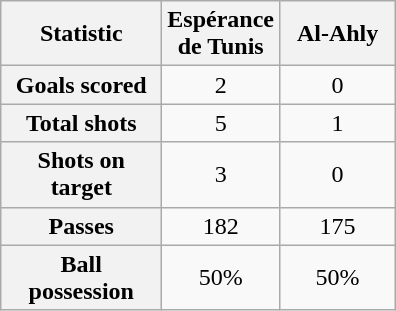<table class="wikitable plainrowheaders" style="text-align:center">
<tr>
<th scope="col" style="width:100px">Statistic</th>
<th scope="col" style="width:70px">Espérance de Tunis</th>
<th scope="col" style="width:70px">Al-Ahly</th>
</tr>
<tr>
<th scope=row>Goals scored</th>
<td>2</td>
<td>0</td>
</tr>
<tr>
<th scope=row>Total shots</th>
<td>5</td>
<td>1</td>
</tr>
<tr>
<th scope=row>Shots on target</th>
<td>3</td>
<td>0</td>
</tr>
<tr>
<th scope=row>Passes</th>
<td>182</td>
<td>175</td>
</tr>
<tr>
<th scope=row>Ball possession</th>
<td>50%</td>
<td>50%</td>
</tr>
</table>
